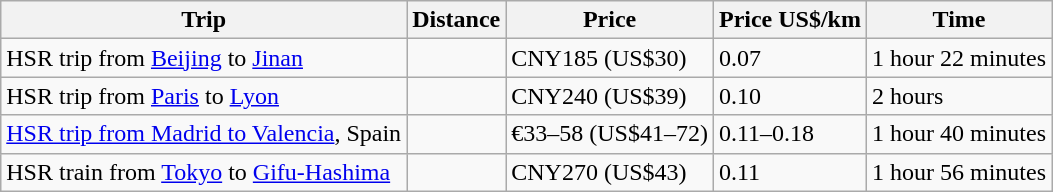<table class="wikitable">
<tr>
<th>Trip</th>
<th>Distance</th>
<th>Price</th>
<th>Price US$/km</th>
<th>Time</th>
</tr>
<tr>
<td>HSR trip from <a href='#'>Beijing</a> to <a href='#'>Jinan</a></td>
<td></td>
<td>CNY185 (US$30)</td>
<td>0.07</td>
<td>1 hour 22 minutes</td>
</tr>
<tr>
<td>HSR trip from <a href='#'>Paris</a> to <a href='#'>Lyon</a></td>
<td></td>
<td>CNY240 (US$39)</td>
<td>0.10</td>
<td>2 hours</td>
</tr>
<tr>
<td><a href='#'>HSR trip from Madrid to Valencia</a>, Spain</td>
<td></td>
<td>€33–58 (US$41–72)</td>
<td>0.11–0.18</td>
<td>1 hour 40 minutes</td>
</tr>
<tr>
<td>HSR train from <a href='#'>Tokyo</a> to <a href='#'>Gifu-Hashima</a></td>
<td></td>
<td>CNY270 (US$43)</td>
<td>0.11</td>
<td>1 hour 56 minutes</td>
</tr>
</table>
